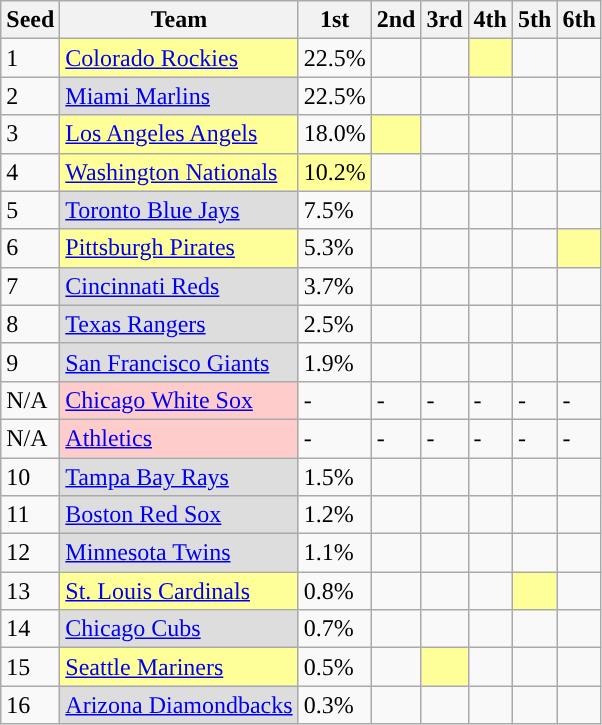<table class="wikitable">
<tr>
<th>Seed</th>
<th>Team</th>
<th>1st</th>
<th>2nd</th>
<th>3rd</th>
<th>4th</th>
<th>5th</th>
<th>6th</th>
</tr>
<tr>
<td align="left">1</td>
<td style="background:#ff9;"><a href='#'>Colorado Rockies</a></td>
<td>22.5%</td>
<td></td>
<td></td>
<td style="background:#ff9;"></td>
<td></td>
<td></td>
</tr>
<tr>
<td align="left">2</td>
<td style="background:#DDDDDD;"><a href='#'>Miami Marlins</a></td>
<td>22.5%</td>
<td></td>
<td></td>
<td></td>
<td></td>
<td></td>
</tr>
<tr>
<td align="left">3</td>
<td style="background:#ff9;"><a href='#'>Los Angeles Angels</a></td>
<td>18.0%</td>
<td style="background:#ff9;"></td>
<td></td>
<td></td>
<td></td>
<td></td>
</tr>
<tr>
<td align="left">4</td>
<td style="background:#ff9;"><a href='#'>Washington Nationals</a></td>
<td style="background:#ff9;">10.2%</td>
<td></td>
<td></td>
<td></td>
<td></td>
<td></td>
</tr>
<tr>
<td align="left">5</td>
<td style="background:#DDDDDD;"><a href='#'>Toronto Blue Jays</a></td>
<td>7.5%</td>
<td></td>
<td></td>
<td></td>
<td></td>
<td></td>
</tr>
<tr>
<td align="left">6</td>
<td style="background:#ff9;"><a href='#'>Pittsburgh Pirates</a></td>
<td>5.3%</td>
<td></td>
<td></td>
<td></td>
<td></td>
<td style="background:#ff9;"></td>
</tr>
<tr>
<td align="left">7</td>
<td style="background:#DDDDDD;"><a href='#'>Cincinnati Reds</a></td>
<td>3.7%</td>
<td></td>
<td></td>
<td></td>
<td></td>
<td></td>
</tr>
<tr>
<td align="left">8</td>
<td style="background:#DDDDDD;"><a href='#'>Texas Rangers</a></td>
<td>2.5%</td>
<td></td>
<td></td>
<td></td>
<td></td>
<td></td>
</tr>
<tr>
<td align="left">9</td>
<td style="background:#DDDDDD;"><a href='#'>San Francisco Giants</a></td>
<td>1.9%</td>
<td></td>
<td></td>
<td></td>
<td></td>
<td></td>
</tr>
<tr>
<td align="left">N/A</td>
<td style="background:#FFCCCC;"><a href='#'>Chicago White Sox</a></td>
<td>-</td>
<td>-</td>
<td>-</td>
<td>-</td>
<td>-</td>
<td>-</td>
</tr>
<tr>
<td align="left">N/A</td>
<td style="background:#FFCCCC;"><a href='#'>Athletics</a></td>
<td>-</td>
<td>-</td>
<td>-</td>
<td>-</td>
<td>-</td>
<td>-</td>
</tr>
<tr>
<td align="left">10</td>
<td style="background:#DDDDDD;"><a href='#'>Tampa Bay Rays</a></td>
<td>1.5%</td>
<td></td>
<td></td>
<td></td>
<td></td>
<td></td>
</tr>
<tr>
<td align="left">11</td>
<td style="background:#DDDDDD;"><a href='#'>Boston Red Sox</a></td>
<td>1.2%</td>
<td></td>
<td></td>
<td></td>
<td></td>
<td></td>
</tr>
<tr>
<td align="left">12</td>
<td style="background:#DDDDDD;"><a href='#'>Minnesota Twins</a></td>
<td>1.1%</td>
<td></td>
<td></td>
<td></td>
<td></td>
<td></td>
</tr>
<tr>
<td align="left">13</td>
<td style="background:#ff9;"><a href='#'>St. Louis Cardinals</a></td>
<td>0.8%</td>
<td></td>
<td></td>
<td></td>
<td style="background:#ff9;"></td>
<td></td>
</tr>
<tr>
<td align="left">14</td>
<td style="background:#DDDDDD;"><a href='#'>Chicago Cubs</a></td>
<td>0.7%</td>
<td></td>
<td></td>
<td></td>
<td></td>
<td></td>
</tr>
<tr>
<td align="left">15</td>
<td style="background:#ff9;"><a href='#'>Seattle Mariners</a></td>
<td>0.5%</td>
<td></td>
<td style="background:#ff9;"></td>
<td></td>
<td></td>
<td></td>
</tr>
<tr>
<td align="left">16</td>
<td style="background:#DDDDDD;"><a href='#'>Arizona Diamondbacks</a></td>
<td>0.3%</td>
<td></td>
<td></td>
<td></td>
<td></td>
<td></td>
</tr>
</table>
